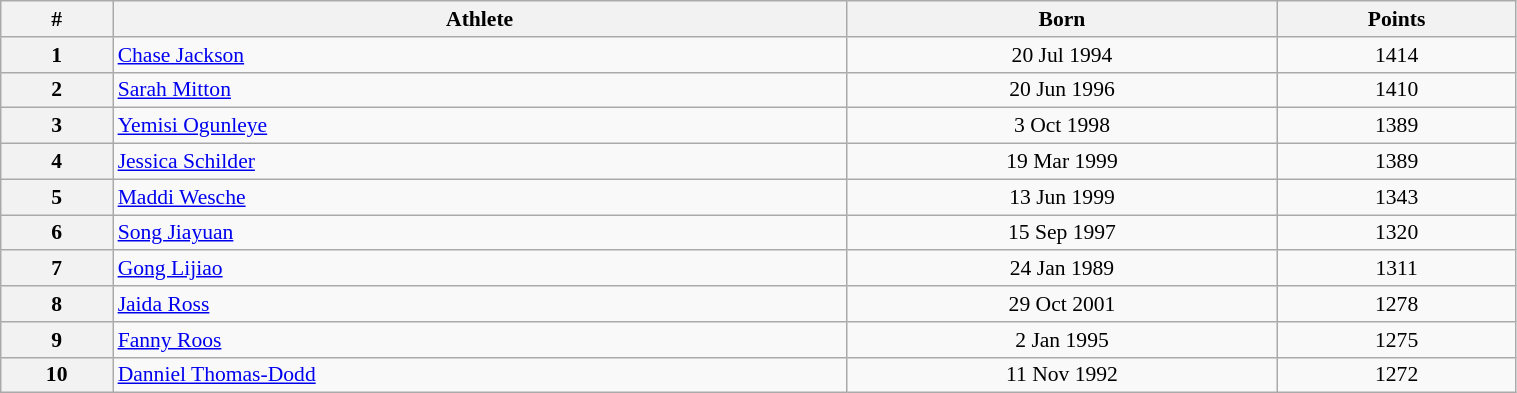<table class="wikitable" width=80% style="font-size:90%; text-align:center;">
<tr>
<th>#</th>
<th>Athlete</th>
<th>Born</th>
<th>Points</th>
</tr>
<tr>
<th>1</th>
<td align=left> <a href='#'>Chase Jackson</a></td>
<td>20 Jul 1994</td>
<td>1414</td>
</tr>
<tr>
<th>2</th>
<td align=left> <a href='#'>Sarah Mitton</a></td>
<td>20 Jun 1996</td>
<td>1410</td>
</tr>
<tr>
<th>3</th>
<td align=left> <a href='#'>Yemisi Ogunleye</a></td>
<td>3 Oct 1998</td>
<td>1389</td>
</tr>
<tr>
<th>4</th>
<td align=left> <a href='#'>Jessica Schilder</a></td>
<td>19 Mar 1999</td>
<td>1389</td>
</tr>
<tr>
<th>5</th>
<td align=left> <a href='#'>Maddi Wesche</a></td>
<td>13 Jun 1999</td>
<td>1343</td>
</tr>
<tr>
<th>6</th>
<td align=left> <a href='#'>Song Jiayuan</a></td>
<td>15 Sep 1997</td>
<td>1320</td>
</tr>
<tr>
<th>7</th>
<td align=left> <a href='#'>Gong Lijiao</a></td>
<td>24 Jan 1989</td>
<td>1311</td>
</tr>
<tr>
<th>8</th>
<td align=left> <a href='#'>Jaida Ross</a></td>
<td>29 Oct 2001</td>
<td>1278</td>
</tr>
<tr>
<th>9</th>
<td align=left> <a href='#'>Fanny Roos</a></td>
<td>2 Jan 1995</td>
<td>1275</td>
</tr>
<tr>
<th>10</th>
<td align=left> <a href='#'>Danniel Thomas-Dodd</a></td>
<td>11 Nov 1992</td>
<td>1272</td>
</tr>
</table>
